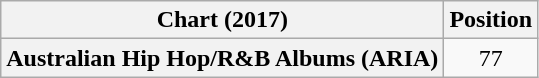<table class="wikitable plainrowheaders" style="text-align:center">
<tr>
<th>Chart (2017)</th>
<th>Position</th>
</tr>
<tr>
<th scope="row">Australian Hip Hop/R&B Albums (ARIA)</th>
<td style="text-align:center;">77</td>
</tr>
</table>
